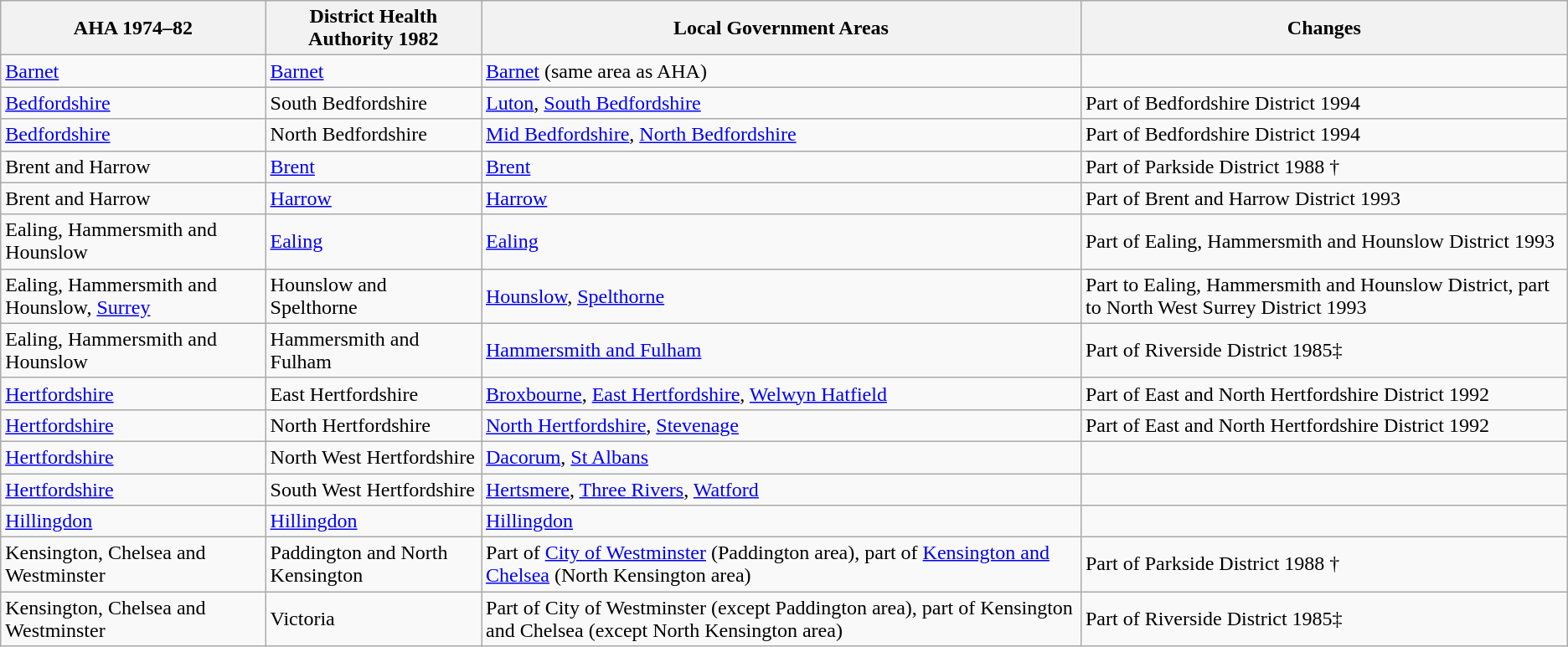<table class="wikitable">
<tr>
<th>AHA 1974–82</th>
<th>District Health Authority 1982</th>
<th>Local Government Areas</th>
<th>Changes</th>
</tr>
<tr>
<td><a href='#'>Barnet</a></td>
<td><a href='#'>Barnet</a></td>
<td><a href='#'>Barnet</a> (same area as AHA)</td>
<td></td>
</tr>
<tr>
<td><a href='#'>Bedfordshire</a></td>
<td>South Bedfordshire</td>
<td><a href='#'>Luton</a>, <a href='#'>South Bedfordshire</a></td>
<td>Part of Bedfordshire District 1994</td>
</tr>
<tr>
<td><a href='#'>Bedfordshire</a></td>
<td>North Bedfordshire</td>
<td><a href='#'>Mid Bedfordshire</a>, <a href='#'>North Bedfordshire</a></td>
<td>Part of Bedfordshire District 1994</td>
</tr>
<tr>
<td>Brent and Harrow</td>
<td><a href='#'>Brent</a></td>
<td><a href='#'>Brent</a></td>
<td>Part of Parkside District 1988 †</td>
</tr>
<tr>
<td>Brent and Harrow</td>
<td><a href='#'>Harrow</a></td>
<td><a href='#'>Harrow</a></td>
<td>Part of Brent and Harrow District 1993</td>
</tr>
<tr>
<td>Ealing, Hammersmith and Hounslow</td>
<td><a href='#'>Ealing</a></td>
<td><a href='#'>Ealing</a></td>
<td>Part of Ealing, Hammersmith and Hounslow District 1993</td>
</tr>
<tr>
<td>Ealing, Hammersmith and Hounslow, <a href='#'>Surrey</a></td>
<td>Hounslow and Spelthorne</td>
<td><a href='#'>Hounslow</a>, <a href='#'>Spelthorne</a></td>
<td>Part to Ealing, Hammersmith and Hounslow District, part to North West Surrey District 1993</td>
</tr>
<tr>
<td>Ealing, Hammersmith and Hounslow</td>
<td>Hammersmith and Fulham</td>
<td><a href='#'>Hammersmith and Fulham</a></td>
<td>Part of Riverside District 1985‡</td>
</tr>
<tr>
<td><a href='#'>Hertfordshire</a></td>
<td>East Hertfordshire</td>
<td><a href='#'>Broxbourne</a>, <a href='#'>East Hertfordshire</a>, <a href='#'>Welwyn Hatfield</a></td>
<td>Part of East and North Hertfordshire District 1992</td>
</tr>
<tr>
<td><a href='#'>Hertfordshire</a></td>
<td>North Hertfordshire</td>
<td><a href='#'>North Hertfordshire</a>, <a href='#'>Stevenage</a></td>
<td>Part of East and North Hertfordshire District 1992</td>
</tr>
<tr>
<td><a href='#'>Hertfordshire</a></td>
<td>North West Hertfordshire</td>
<td><a href='#'>Dacorum</a>, <a href='#'>St Albans</a></td>
<td></td>
</tr>
<tr>
<td><a href='#'>Hertfordshire</a></td>
<td>South West Hertfordshire</td>
<td><a href='#'>Hertsmere</a>, <a href='#'>Three Rivers</a>, <a href='#'>Watford</a></td>
<td></td>
</tr>
<tr>
<td><a href='#'>Hillingdon</a></td>
<td><a href='#'>Hillingdon</a></td>
<td><a href='#'>Hillingdon</a></td>
<td></td>
</tr>
<tr>
<td>Kensington, Chelsea and Westminster</td>
<td>Paddington and North Kensington</td>
<td>Part of <a href='#'>City of Westminster</a> (Paddington area), part of <a href='#'>Kensington and Chelsea</a> (North Kensington area)</td>
<td>Part of Parkside District 1988 †</td>
</tr>
<tr>
<td>Kensington, Chelsea and Westminster</td>
<td>Victoria</td>
<td>Part of City of Westminster (except Paddington area), part of Kensington and Chelsea (except North Kensington area)</td>
<td>Part of Riverside District 1985‡</td>
</tr>
</table>
